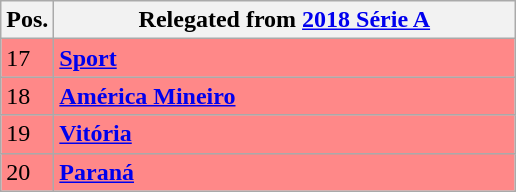<table class="wikitable">
<tr>
<th style="text-align:center;">Pos.</th>
<th width=300>Relegated from <a href='#'>2018 Série A</a></th>
</tr>
<tr style="background: #FF8888;">
<td>17</td>
<td><strong><a href='#'>Sport</a></strong></td>
</tr>
<tr style="background: #FF8888;">
<td>18</td>
<td><strong><a href='#'>América Mineiro</a></strong></td>
</tr>
<tr style="background: #FF8888;">
<td>19</td>
<td><strong><a href='#'>Vitória</a></strong></td>
</tr>
<tr style="background: #FF8888;">
<td>20</td>
<td><strong><a href='#'>Paraná</a></strong></td>
</tr>
</table>
